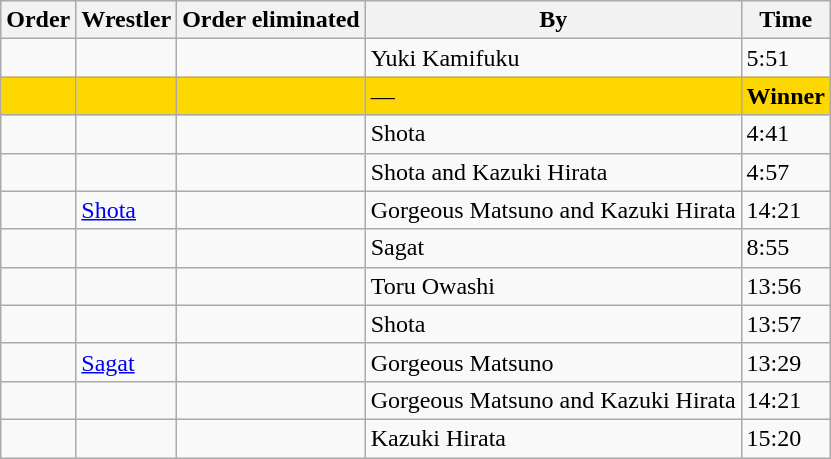<table class="wikitable sortable">
<tr>
<th>Order</th>
<th>Wrestler</th>
<th>Order eliminated</th>
<th>By</th>
<th>Time</th>
</tr>
<tr>
<td></td>
<td></td>
<td></td>
<td>Yuki Kamifuku</td>
<td>5:51</td>
</tr>
<tr style="background:gold">
<td></td>
<td><strong></strong></td>
<td></td>
<td>—</td>
<td><strong>Winner</strong></td>
</tr>
<tr>
<td></td>
<td></td>
<td></td>
<td>Shota</td>
<td>4:41</td>
</tr>
<tr>
<td></td>
<td></td>
<td></td>
<td>Shota and Kazuki Hirata</td>
<td>4:57</td>
</tr>
<tr>
<td></td>
<td><a href='#'>Shota</a></td>
<td></td>
<td>Gorgeous Matsuno and Kazuki Hirata</td>
<td>14:21</td>
</tr>
<tr>
<td></td>
<td></td>
<td></td>
<td>Sagat</td>
<td>8:55</td>
</tr>
<tr>
<td></td>
<td></td>
<td></td>
<td>Toru Owashi</td>
<td>13:56</td>
</tr>
<tr>
<td></td>
<td></td>
<td></td>
<td>Shota</td>
<td>13:57</td>
</tr>
<tr>
<td></td>
<td><a href='#'>Sagat</a></td>
<td></td>
<td>Gorgeous Matsuno</td>
<td>13:29</td>
</tr>
<tr>
<td></td>
<td></td>
<td></td>
<td>Gorgeous Matsuno and Kazuki Hirata</td>
<td>14:21</td>
</tr>
<tr>
<td></td>
<td></td>
<td></td>
<td>Kazuki Hirata</td>
<td>15:20</td>
</tr>
</table>
